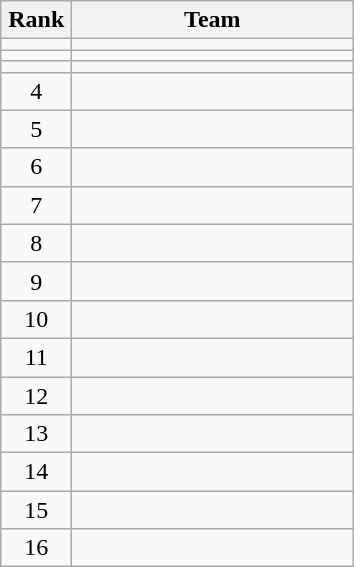<table class="wikitable" style="text-align: center;">
<tr>
<th width=40>Rank</th>
<th width=180>Team</th>
</tr>
<tr>
<td></td>
<td style="text-align:left;"></td>
</tr>
<tr>
<td></td>
<td style="text-align:left;"></td>
</tr>
<tr>
<td></td>
<td style="text-align:left;"></td>
</tr>
<tr>
<td>4</td>
<td style="text-align:left;"></td>
</tr>
<tr>
<td>5</td>
<td style="text-align:left;"></td>
</tr>
<tr>
<td>6</td>
<td style="text-align:left;"></td>
</tr>
<tr>
<td>7</td>
<td style="text-align:left;"></td>
</tr>
<tr>
<td>8</td>
<td style="text-align:left;"></td>
</tr>
<tr>
<td>9</td>
<td style="text-align:left;"></td>
</tr>
<tr>
<td>10</td>
<td style="text-align:left;"></td>
</tr>
<tr>
<td>11</td>
<td style="text-align:left;"></td>
</tr>
<tr>
<td>12</td>
<td style="text-align:left;"></td>
</tr>
<tr>
<td>13</td>
<td style="text-align:left;"></td>
</tr>
<tr>
<td>14</td>
<td style="text-align:left;"></td>
</tr>
<tr>
<td>15</td>
<td style="text-align:left;"></td>
</tr>
<tr>
<td>16</td>
<td style="text-align:left;"></td>
</tr>
</table>
